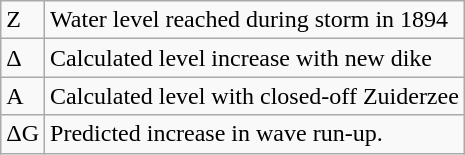<table class="wikitable">
<tr>
<td>Z</td>
<td>Water level reached during storm in 1894</td>
</tr>
<tr>
<td>Δ</td>
<td>Calculated level increase with new dike</td>
</tr>
<tr>
<td>A</td>
<td>Calculated level with closed-off Zuiderzee</td>
</tr>
<tr>
<td>ΔG</td>
<td>Predicted increase in wave run-up.</td>
</tr>
</table>
